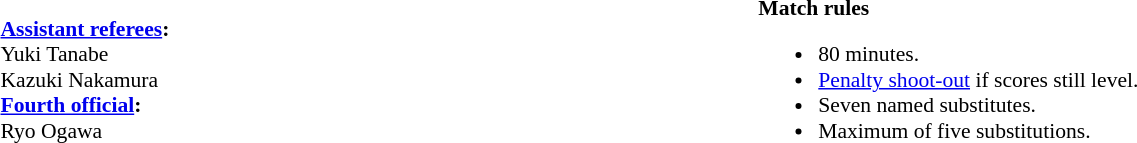<table style="width:100%;font-size:90%">
<tr>
<td><br><strong><a href='#'>Assistant referees</a>:</strong>
<br>Yuki Tanabe
<br>Kazuki Nakamura
<br><strong><a href='#'>Fourth official</a>:</strong>
<br>Ryo Ogawa</td>
<td style="width:60%; vertical-align:top;"><br><strong>Match rules</strong><ul><li>80 minutes.</li><li><a href='#'>Penalty shoot-out</a> if scores still level.</li><li>Seven named substitutes.</li><li>Maximum of five substitutions.</li></ul></td>
</tr>
</table>
